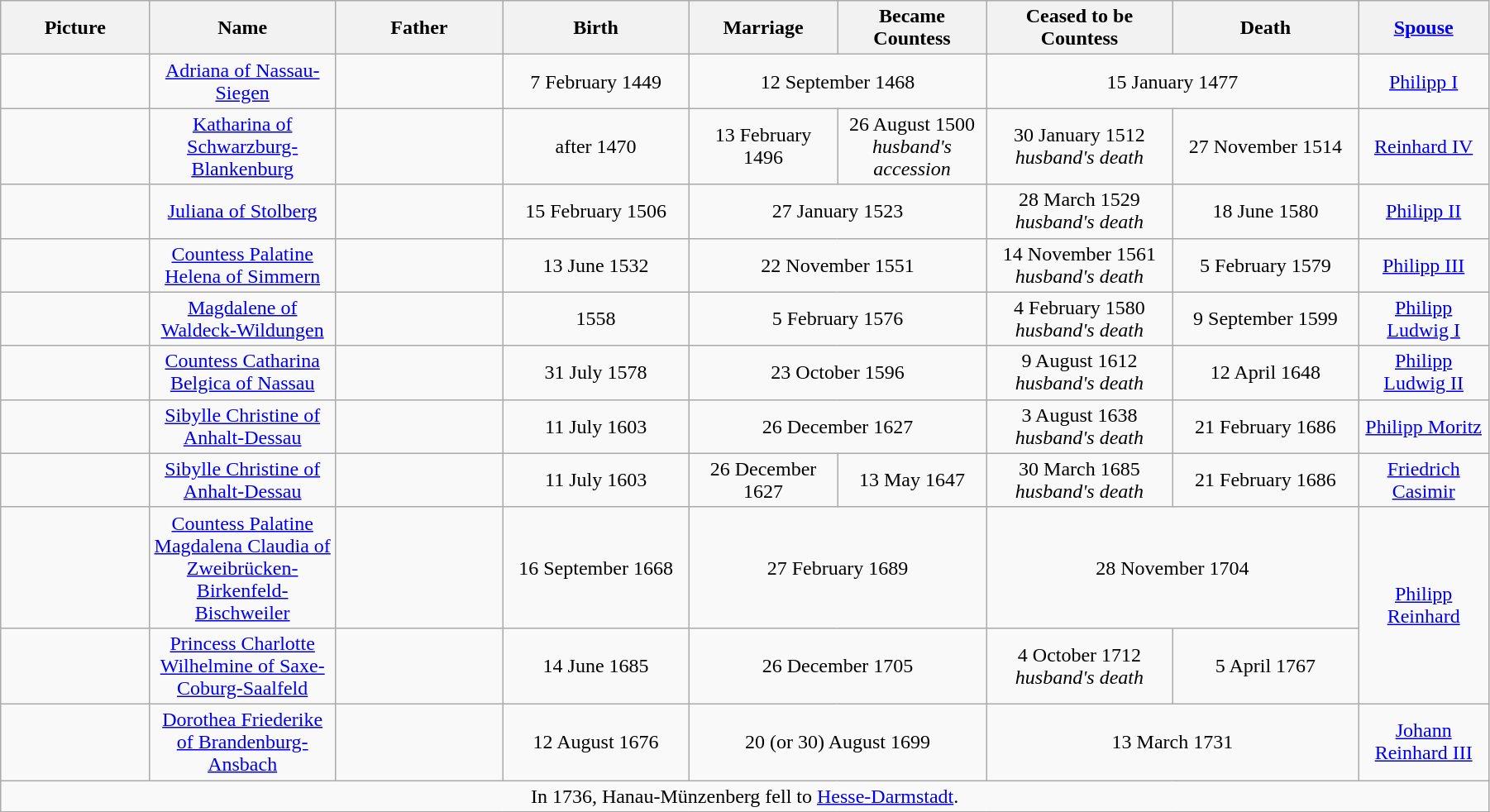<table width=95% class="wikitable">
<tr>
<th width = "8%">Picture</th>
<th width = "10%">Name</th>
<th width = "9%">Father</th>
<th width = "10%">Birth</th>
<th width = "8%">Marriage</th>
<th width = "8%">Became Countess</th>
<th width = "10%">Ceased to be Countess</th>
<th width = "10%">Death</th>
<th width = "7%"><a href='#'>Spouse</a></th>
</tr>
<tr>
<td align="center"></td>
<td align="center"><a href='#'>Adriana of Nassau-Siegen</a></td>
<td align="center"></td>
<td align="center">7 February 1449</td>
<td align="center" colspan="2">12 September 1468</td>
<td align="center" colspan="2">15 January 1477</td>
<td align="center"><a href='#'>Philipp I</a></td>
</tr>
<tr>
<td align="center"></td>
<td align="center"><a href='#'>Katharina of Schwarzburg-Blankenburg</a></td>
<td align="center"></td>
<td align="center">after 1470</td>
<td align="center">13 February 1496</td>
<td align="center">26 August 1500 <br><em>husband's accession</em></td>
<td align="center">30 January 1512 <br><em>husband's death</em></td>
<td align="center">27 November 1514</td>
<td align="center"><a href='#'>Reinhard IV</a></td>
</tr>
<tr>
<td align="center"></td>
<td align="center"><a href='#'>Juliana of Stolberg</a></td>
<td align="center"></td>
<td align="center">15 February 1506</td>
<td align="center" colspan="2">27 January 1523</td>
<td align="center">28 March 1529 <br><em>husband's death</em></td>
<td align="center">18 June 1580</td>
<td align="center"><a href='#'>Philipp II</a></td>
</tr>
<tr>
<td align="center"></td>
<td align="center"><a href='#'>Countess Palatine Helena of Simmern</a></td>
<td align="center"></td>
<td align="center">13 June 1532</td>
<td align="center" colspan="2">22 November 1551</td>
<td align="center">14 November 1561 <br><em>husband's death</em></td>
<td align="center">5 February 1579</td>
<td align="center"><a href='#'>Philipp III</a></td>
</tr>
<tr>
<td align="center"></td>
<td align="center"><a href='#'>Magdalene of Waldeck-Wildungen</a></td>
<td align="center"></td>
<td align="center">1558</td>
<td align="center" colspan="2">5 February 1576</td>
<td align="center">4 February 1580 <br><em>husband's death</em></td>
<td align="center">9 September 1599</td>
<td align="center"><a href='#'>Philipp Ludwig I</a></td>
</tr>
<tr>
<td align="center"></td>
<td align="center"><a href='#'>Countess Catharina Belgica of Nassau</a></td>
<td align="center"></td>
<td align="center">31 July 1578</td>
<td align="center" colspan="2">23 October 1596</td>
<td align="center">9 August 1612 <br><em>husband's death</em></td>
<td align="center">12 April 1648</td>
<td align="center"><a href='#'>Philipp Ludwig II</a></td>
</tr>
<tr>
<td align="center"></td>
<td align="center"><a href='#'>Sibylle Christine of Anhalt-Dessau</a></td>
<td align="center"></td>
<td align="center">11 July 1603</td>
<td align="center" colspan="2">26 December 1627</td>
<td align="center">3 August 1638 <br><em>husband's death</em></td>
<td align="center">21 February 1686</td>
<td align="center"><a href='#'>Philipp Moritz</a></td>
</tr>
<tr>
<td align="center"></td>
<td align="center"><a href='#'>Sibylle Christine of Anhalt-Dessau</a></td>
<td align="center"></td>
<td align="center">11 July 1603</td>
<td align="center">26 December 1627</td>
<td align="center">13 May 1647</td>
<td align="center">30 March 1685 <br><em>husband's death</em></td>
<td align="center">21 February 1686</td>
<td align="center"><a href='#'>Friedrich Casimir</a></td>
</tr>
<tr>
<td align="center"></td>
<td align="center"><a href='#'>Countess Palatine Magdalena Claudia of Zweibrücken-Birkenfeld-Bischweiler</a></td>
<td align="center"></td>
<td align="center">16 September 1668</td>
<td align="center" colspan="2">27 February 1689</td>
<td align="center" colspan="2">28 November 1704</td>
<td align="center" rowspan="2"><a href='#'>Philipp Reinhard</a></td>
</tr>
<tr>
<td align="center"></td>
<td align="center"><a href='#'>Princess Charlotte Wilhelmine of Saxe-Coburg-Saalfeld</a></td>
<td align="center"></td>
<td align="center">14 June 1685</td>
<td align="center" colspan="2">26 December 1705</td>
<td align="center">4 October 1712 <br><em>husband's death</em></td>
<td align="center">5 April 1767</td>
</tr>
<tr>
<td align="center"></td>
<td align="center"><a href='#'>Dorothea Friederike of Brandenburg-Ansbach</a></td>
<td align="center"></td>
<td align="center">12 August 1676</td>
<td align="center" colspan="2">20 (or 30) August 1699</td>
<td align="center" colspan="2">13 March 1731</td>
<td align="center"><a href='#'>Johann Reinhard III</a></td>
</tr>
<tr>
<td align="center" colspan="9">In 1736, Hanau-Münzenberg fell to <a href='#'>Hesse-Darmstadt</a>.</td>
</tr>
<tr>
</tr>
</table>
